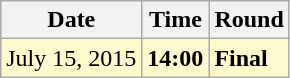<table class="wikitable">
<tr>
<th>Date</th>
<th>Time</th>
<th>Round</th>
</tr>
<tr style=background:lemonchiffon>
<td>July 15, 2015</td>
<td><strong>14:00</strong></td>
<td><strong>Final</strong></td>
</tr>
</table>
